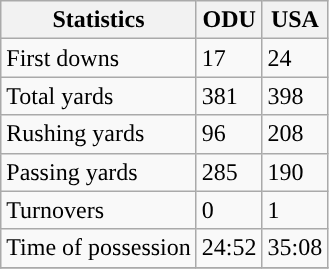<table class="wikitable" style="float: left;">
<tr>
<th>Statistics</th>
<th>ODU</th>
<th>USA</th>
</tr>
<tr>
<td>First downs</td>
<td>17</td>
<td>24</td>
</tr>
<tr>
<td>Total yards</td>
<td>381</td>
<td>398</td>
</tr>
<tr>
<td>Rushing yards</td>
<td>96</td>
<td>208</td>
</tr>
<tr>
<td>Passing yards</td>
<td>285</td>
<td>190</td>
</tr>
<tr>
<td>Turnovers</td>
<td>0</td>
<td>1</td>
</tr>
<tr>
<td>Time of possession</td>
<td>24:52</td>
<td>35:08</td>
</tr>
<tr>
</tr>
</table>
